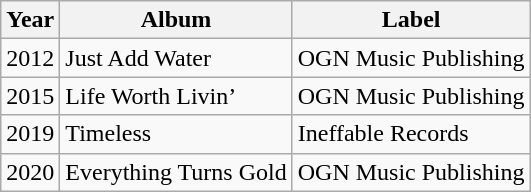<table class="wikitable">
<tr>
<th>Year</th>
<th>Album</th>
<th>Label</th>
</tr>
<tr>
<td>2012</td>
<td>Just Add Water</td>
<td>OGN Music Publishing</td>
</tr>
<tr>
<td>2015</td>
<td>Life Worth Livin’</td>
<td>OGN Music Publishing</td>
</tr>
<tr>
<td>2019</td>
<td>Timeless</td>
<td>Ineffable Records</td>
</tr>
<tr>
<td>2020</td>
<td>Everything Turns Gold</td>
<td>OGN Music Publishing</td>
</tr>
</table>
